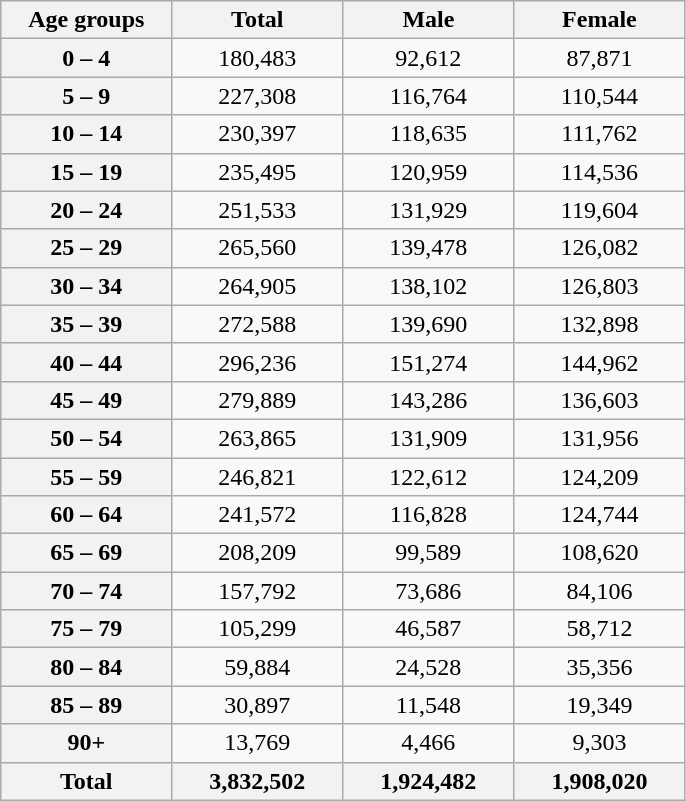<table class="wikitable">
<tr>
<th style="width:80pt;">Age groups</th>
<th style="width:80pt;">Total</th>
<th style="width:80pt;">Male</th>
<th style="width:80pt;">Female</th>
</tr>
<tr>
<th style="width:80pt;">0 – 4</th>
<td style="text-align:center;">180,483</td>
<td style="text-align:center;">92,612</td>
<td style="text-align:center;">87,871</td>
</tr>
<tr>
<th style="width:80pt;">5 – 9</th>
<td style="text-align:center;">227,308</td>
<td style="text-align:center;">116,764</td>
<td style="text-align:center;">110,544</td>
</tr>
<tr>
<th style="width:80pt;">10 – 14</th>
<td style="text-align:center;">230,397</td>
<td style="text-align:center;">118,635</td>
<td style="text-align:center;">111,762</td>
</tr>
<tr>
<th style="width:80pt;">15 – 19</th>
<td style="text-align:center;">235,495</td>
<td style="text-align:center;">120,959</td>
<td style="text-align:center;">114,536</td>
</tr>
<tr>
<th style="width:80pt;">20 – 24</th>
<td style="text-align:center;">251,533</td>
<td style="text-align:center;">131,929</td>
<td style="text-align:center;">119,604</td>
</tr>
<tr>
<th style="width:80pt;">25 – 29</th>
<td style="text-align:center;">265,560</td>
<td style="text-align:center;">139,478</td>
<td style="text-align:center;">126,082</td>
</tr>
<tr>
<th style="width:80pt;">30 – 34</th>
<td style="text-align:center;">264,905</td>
<td style="text-align:center;">138,102</td>
<td style="text-align:center;">126,803</td>
</tr>
<tr>
<th style="width:80pt;">35 – 39</th>
<td style="text-align:center;">272,588</td>
<td style="text-align:center;">139,690</td>
<td style="text-align:center;">132,898</td>
</tr>
<tr>
<th style="width:80pt;">40 – 44</th>
<td style="text-align:center;">296,236</td>
<td style="text-align:center;">151,274</td>
<td style="text-align:center;">144,962</td>
</tr>
<tr>
<th style="width:80pt;">45 – 49</th>
<td style="text-align:center;">279,889</td>
<td style="text-align:center;">143,286</td>
<td style="text-align:center;">136,603</td>
</tr>
<tr>
<th style="width:80pt;">50 – 54</th>
<td style="text-align:center;">263,865</td>
<td style="text-align:center;">131,909</td>
<td style="text-align:center;">131,956</td>
</tr>
<tr>
<th style="width:80pt;">55 – 59</th>
<td style="text-align:center;">246,821</td>
<td style="text-align:center;">122,612</td>
<td style="text-align:center;">124,209</td>
</tr>
<tr>
<th style="width:80pt;">60 – 64</th>
<td style="text-align:center;">241,572</td>
<td style="text-align:center;">116,828</td>
<td style="text-align:center;">124,744</td>
</tr>
<tr>
<th style="width:80pt;">65 – 69</th>
<td style="text-align:center;">208,209</td>
<td style="text-align:center;">99,589</td>
<td style="text-align:center;">108,620</td>
</tr>
<tr>
<th style="width:80pt;">70 – 74</th>
<td style="text-align:center;">157,792</td>
<td style="text-align:center;">73,686</td>
<td style="text-align:center;">84,106</td>
</tr>
<tr>
<th style="width:80pt;">75 – 79</th>
<td style="text-align:center;">105,299</td>
<td style="text-align:center;">46,587</td>
<td style="text-align:center;">58,712</td>
</tr>
<tr>
<th style="width:80pt;">80 – 84</th>
<td style="text-align:center;">59,884</td>
<td style="text-align:center;">24,528</td>
<td style="text-align:center;">35,356</td>
</tr>
<tr>
<th style="width:80pt;">85 – 89</th>
<td style="text-align:center;">30,897</td>
<td style="text-align:center;">11,548</td>
<td style="text-align:center;">19,349</td>
</tr>
<tr>
<th style="width:80pt;">90+</th>
<td style="text-align:center;">13,769</td>
<td style="text-align:center;">4,466</td>
<td style="text-align:center;">9,303</td>
</tr>
<tr>
<th>Total</th>
<th>3,832,502</th>
<th>1,924,482</th>
<th>1,908,020</th>
</tr>
</table>
